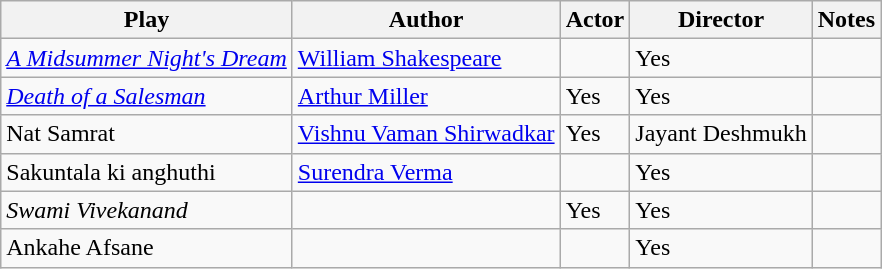<table class="wikitable">
<tr>
<th>Play</th>
<th>Author</th>
<th>Actor</th>
<th>Director</th>
<th>Notes</th>
</tr>
<tr>
<td><em><a href='#'>A Midsummer Night's Dream</a></em></td>
<td><a href='#'>William Shakespeare</a></td>
<td></td>
<td>Yes</td>
<td></td>
</tr>
<tr>
<td><em><a href='#'>Death of a Salesman</a></em></td>
<td><a href='#'>Arthur Miller</a></td>
<td>Yes</td>
<td>Yes</td>
<td></td>
</tr>
<tr>
<td>Nat Samrat</td>
<td><a href='#'>Vishnu Vaman Shirwadkar</a></td>
<td>Yes</td>
<td>Jayant Deshmukh</td>
<td></td>
</tr>
<tr>
<td>Sakuntala ki anghuthi</td>
<td><a href='#'>Surendra Verma</a></td>
<td></td>
<td>Yes</td>
<td></td>
</tr>
<tr>
<td><em>Swami Vivekanand</em></td>
<td></td>
<td>Yes</td>
<td>Yes</td>
<td></td>
</tr>
<tr>
<td>Ankahe Afsane</td>
<td></td>
<td></td>
<td>Yes</td>
<td></td>
</tr>
</table>
